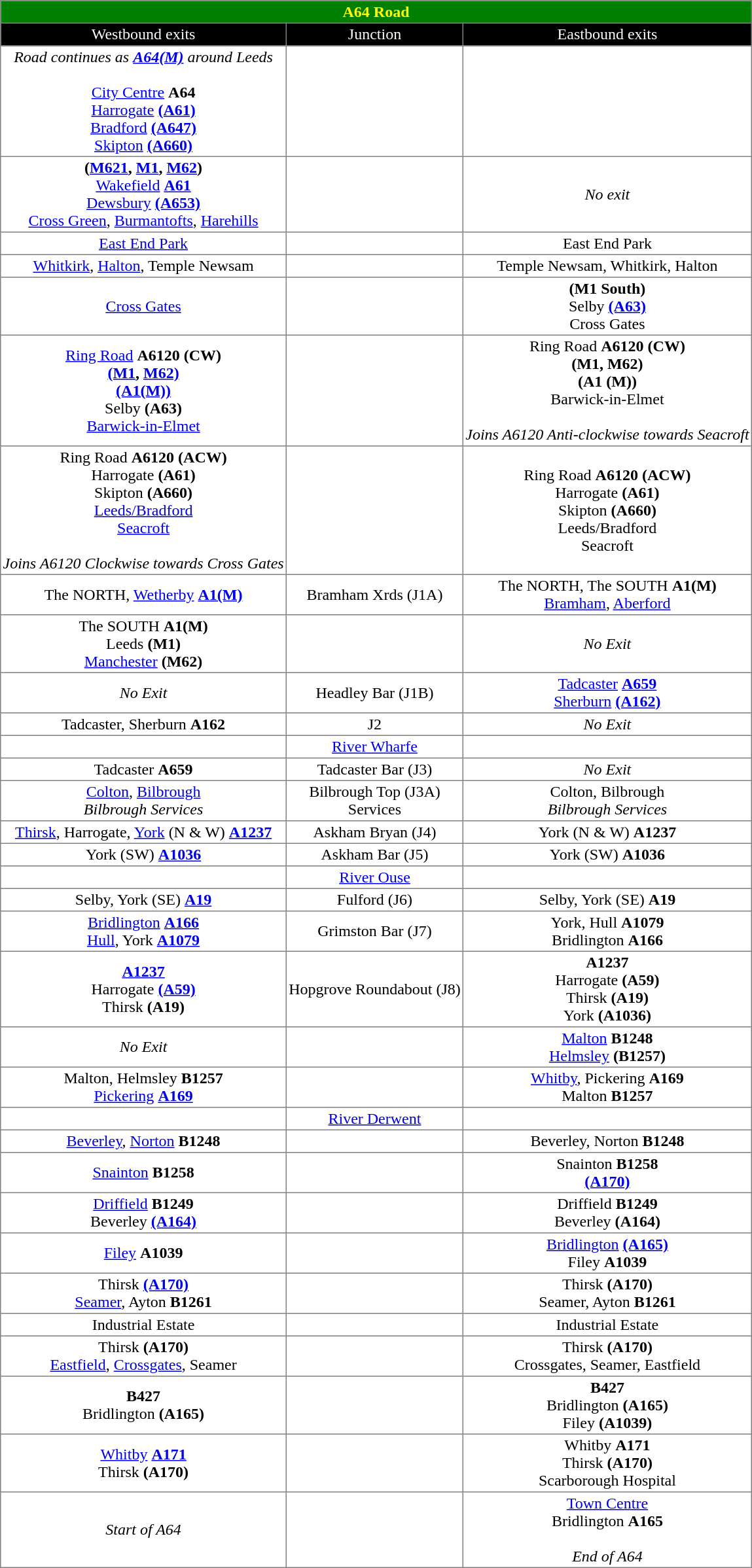<table border=1 cellpadding=2 style="margin-left:1em; margin-bottom: 1em;  border-collapse: collapse; ">
<tr align="center" bgcolor="green" style="color: yellow;">
<td colspan="3"><strong>A64 Road</strong></td>
</tr>
<tr align="center" bgcolor="000000" style="color: white">
<td>Westbound exits</td>
<td>Junction</td>
<td>Eastbound exits</td>
</tr>
<tr align="center">
<td><em>Road continues as <strong><a href='#'>A64(M)</a></strong> around Leeds</em><br><br><a href='#'>City Centre</a> <strong>A64</strong><br><a href='#'>Harrogate</a> <strong><a href='#'>(A61)</a></strong><br><a href='#'>Bradford</a> <strong><a href='#'>(A647)</a></strong><br><a href='#'>Skipton</a> <strong><a href='#'>(A660)</a></strong></td>
<td></td>
<td></td>
</tr>
<tr align="center">
<td><strong>(<a href='#'>M621</a>, <a href='#'>M1</a>, <a href='#'>M62</a>)</strong><br><a href='#'>Wakefield</a> <strong><a href='#'>A61</a></strong><br><a href='#'>Dewsbury</a> <strong><a href='#'>(A653)</a></strong><br><a href='#'>Cross Green</a>, <a href='#'>Burmantofts</a>, <a href='#'>Harehills</a></td>
<td></td>
<td><em>No exit</em></td>
</tr>
<tr align="center">
<td><a href='#'>East End Park</a></td>
<td></td>
<td>East End Park</td>
</tr>
<tr align="center">
<td><a href='#'>Whitkirk</a>, <a href='#'>Halton</a>, Temple Newsam</td>
<td></td>
<td>Temple Newsam, Whitkirk, Halton</td>
</tr>
<tr align="center">
<td><a href='#'>Cross Gates</a></td>
<td></td>
<td><strong>(M1 South)</strong><br>Selby <strong><a href='#'>(A63)</a></strong><br>Cross Gates</td>
</tr>
<tr align="center">
<td><a href='#'>Ring Road</a> <strong>A6120 (CW)</strong> <br><strong><a href='#'>(M1</a>, <a href='#'>M62)</a><br><a href='#'>(A1(M))</a></strong><br>Selby <strong>(A63)</strong><br><a href='#'>Barwick-in-Elmet</a></td>
<td></td>
<td>Ring Road <strong>A6120 (CW)</strong><br><strong>(M1, M62)<br>(A1 (M))</strong><br>Barwick-in-Elmet<br><br><em>Joins A6120 Anti-clockwise towards Seacroft</em></td>
</tr>
<tr align="center">
<td>Ring Road <strong>A6120 (ACW)</strong><br>Harrogate <strong>(A61)</strong><br>Skipton <strong>(A660)</strong><br><a href='#'>Leeds/Bradford</a> <br><a href='#'>Seacroft</a><br><br><em>Joins A6120 Clockwise towards Cross Gates</em></td>
<td></td>
<td>Ring Road <strong>A6120 (ACW)</strong><br>Harrogate <strong>(A61)</strong><br>Skipton <strong>(A660)</strong><br>Leeds/Bradford <br>Seacroft</td>
</tr>
<tr align="center">
<td>The NORTH, <a href='#'>Wetherby</a> <strong><a href='#'>A1(M)</a></strong></td>
<td>Bramham Xrds (J1A)</td>
<td>The NORTH, The SOUTH <strong>A1(M)</strong><br><a href='#'>Bramham</a>, <a href='#'>Aberford</a></td>
</tr>
<tr align="center">
<td>The SOUTH <strong>A1(M)</strong><br>Leeds <strong>(M1)</strong><br><a href='#'>Manchester</a> <strong>(M62)</strong></td>
<td></td>
<td><em>No Exit</em></td>
</tr>
<tr align="center">
<td><em>No Exit</em></td>
<td>Headley Bar (J1B)</td>
<td><a href='#'>Tadcaster</a> <strong><a href='#'>A659</a></strong><br><a href='#'>Sherburn</a> <strong><a href='#'>(A162)</a></strong></td>
</tr>
<tr align="center">
<td>Tadcaster, Sherburn <strong>A162</strong></td>
<td>J2</td>
<td><em>No Exit</em></td>
</tr>
<tr align="center">
<td></td>
<td><a href='#'>River Wharfe</a></td>
<td></td>
</tr>
<tr align="center">
<td>Tadcaster <strong>A659</strong></td>
<td>Tadcaster Bar (J3)</td>
<td><em>No Exit</em></td>
</tr>
<tr align="center">
<td><a href='#'>Colton</a>, <a href='#'>Bilbrough</a><br><em>Bilbrough Services</em></td>
<td>Bilbrough Top (J3A)<br>Services</td>
<td>Colton, Bilbrough<br><em>Bilbrough Services</em></td>
</tr>
<tr align="center">
<td><a href='#'>Thirsk</a>, Harrogate, <a href='#'>York</a> (N & W) <strong><a href='#'>A1237</a></strong></td>
<td>Askham Bryan (J4)</td>
<td>York (N & W) <strong>A1237</strong></td>
</tr>
<tr align="center">
<td>York (SW) <strong><a href='#'>A1036</a></strong></td>
<td>Askham Bar (J5)</td>
<td>York (SW) <strong>A1036</strong></td>
</tr>
<tr align="center">
<td></td>
<td><a href='#'>River Ouse</a></td>
<td></td>
</tr>
<tr align="center">
<td>Selby, York (SE) <strong><a href='#'>A19</a></strong></td>
<td>Fulford (J6)</td>
<td>Selby, York (SE) <strong>A19</strong></td>
</tr>
<tr align="center">
<td><a href='#'>Bridlington</a> <strong><a href='#'>A166</a></strong><br><a href='#'>Hull</a>, York <strong><a href='#'>A1079</a></strong></td>
<td>Grimston Bar (J7)</td>
<td>York, Hull <strong>A1079</strong><br>Bridlington <strong>A166</strong></td>
</tr>
<tr align="center">
<td><strong><a href='#'>A1237</a></strong><br>Harrogate <strong><a href='#'>(A59)</a></strong><br>Thirsk <strong>(A19)</strong></td>
<td>Hopgrove Roundabout (J8)</td>
<td><strong>A1237</strong><br>Harrogate <strong>(A59)</strong><br>Thirsk <strong>(A19)</strong><br>York <strong>(A1036)</strong></td>
</tr>
<tr align="center">
<td><em>No Exit</em></td>
<td></td>
<td><a href='#'>Malton</a> <strong>B1248</strong><br><a href='#'>Helmsley</a> <strong>(B1257)</strong></td>
</tr>
<tr align="center">
<td>Malton, Helmsley <strong>B1257</strong><br><a href='#'>Pickering</a> <strong><a href='#'>A169</a></strong></td>
<td></td>
<td><a href='#'>Whitby</a>, Pickering <strong>A169</strong><br>Malton <strong>B1257</strong></td>
</tr>
<tr align="center">
<td></td>
<td><a href='#'>River Derwent</a></td>
<td></td>
</tr>
<tr align="center">
<td><a href='#'>Beverley</a>, <a href='#'>Norton</a> <strong>B1248</strong></td>
<td></td>
<td>Beverley, Norton <strong>B1248</strong></td>
</tr>
<tr align="center">
<td><a href='#'>Snainton</a> <strong>B1258</strong></td>
<td></td>
<td>Snainton <strong>B1258</strong><br><strong><a href='#'>(A170)</a></strong></td>
</tr>
<tr align="center">
<td><a href='#'>Driffield</a> <strong>B1249</strong><br>Beverley <strong><a href='#'>(A164)</a></strong></td>
<td></td>
<td>Driffield <strong>B1249</strong><br>Beverley <strong>(A164)</strong></td>
</tr>
<tr align="center">
<td><a href='#'>Filey</a> <strong>A1039</strong></td>
<td></td>
<td><a href='#'>Bridlington</a> <strong><a href='#'>(A165)</a></strong><br>Filey <strong>A1039</strong></td>
</tr>
<tr align="center">
<td>Thirsk <strong><a href='#'>(A170)</a></strong><br><a href='#'>Seamer</a>, Ayton <strong>B1261</strong></td>
<td></td>
<td>Thirsk <strong>(A170)</strong><br>Seamer, Ayton <strong>B1261</strong></td>
</tr>
<tr align="center">
<td>Industrial Estate</td>
<td></td>
<td>Industrial Estate</td>
</tr>
<tr align="center">
<td>Thirsk <strong>(A170)</strong><br><a href='#'>Eastfield</a>, <a href='#'>Crossgates</a>, Seamer</td>
<td></td>
<td>Thirsk <strong>(A170)</strong><br>Crossgates, Seamer, Eastfield</td>
</tr>
<tr align="center">
<td><strong>B427</strong><br>Bridlington <strong>(A165)</strong></td>
<td></td>
<td><strong>B427</strong><br>Bridlington <strong>(A165)</strong><br>Filey <strong>(A1039)</strong></td>
</tr>
<tr align="center">
<td><a href='#'>Whitby</a> <strong><a href='#'>A171</a></strong><br>Thirsk <strong>(A170)</strong></td>
<td></td>
<td>Whitby <strong>A171</strong><br> Thirsk <strong>(A170)</strong><br>Scarborough Hospital</td>
</tr>
<tr align="center">
<td><em>Start of A64</em></td>
<td></td>
<td><a href='#'>Town Centre</a><br>Bridlington <strong>A165</strong><br><br><em>End of A64</em></td>
</tr>
</table>
